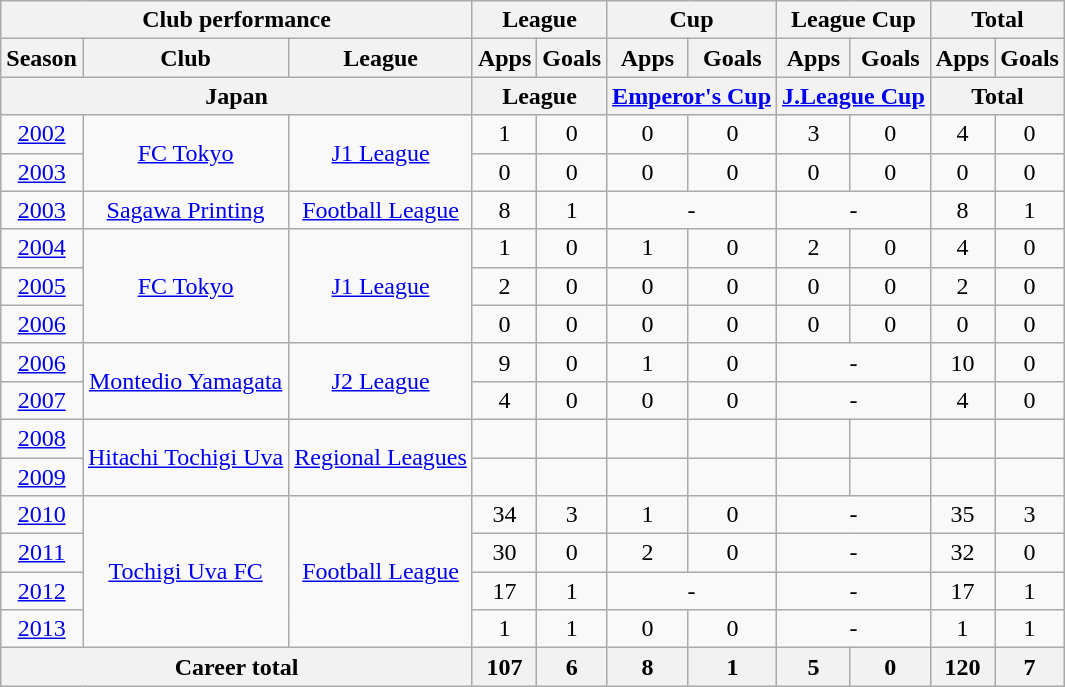<table class="wikitable" style="text-align:center">
<tr>
<th colspan=3>Club performance</th>
<th colspan=2>League</th>
<th colspan=2>Cup</th>
<th colspan=2>League Cup</th>
<th colspan=2>Total</th>
</tr>
<tr>
<th>Season</th>
<th>Club</th>
<th>League</th>
<th>Apps</th>
<th>Goals</th>
<th>Apps</th>
<th>Goals</th>
<th>Apps</th>
<th>Goals</th>
<th>Apps</th>
<th>Goals</th>
</tr>
<tr>
<th colspan=3>Japan</th>
<th colspan=2>League</th>
<th colspan=2><a href='#'>Emperor's Cup</a></th>
<th colspan=2><a href='#'>J.League Cup</a></th>
<th colspan=2>Total</th>
</tr>
<tr>
<td><a href='#'>2002</a></td>
<td rowspan="2"><a href='#'>FC Tokyo</a></td>
<td rowspan="2"><a href='#'>J1 League</a></td>
<td>1</td>
<td>0</td>
<td>0</td>
<td>0</td>
<td>3</td>
<td>0</td>
<td>4</td>
<td>0</td>
</tr>
<tr>
<td><a href='#'>2003</a></td>
<td>0</td>
<td>0</td>
<td>0</td>
<td>0</td>
<td>0</td>
<td>0</td>
<td>0</td>
<td>0</td>
</tr>
<tr>
<td><a href='#'>2003</a></td>
<td><a href='#'>Sagawa Printing</a></td>
<td><a href='#'>Football League</a></td>
<td>8</td>
<td>1</td>
<td colspan="2">-</td>
<td colspan="2">-</td>
<td>8</td>
<td>1</td>
</tr>
<tr>
<td><a href='#'>2004</a></td>
<td rowspan="3"><a href='#'>FC Tokyo</a></td>
<td rowspan="3"><a href='#'>J1 League</a></td>
<td>1</td>
<td>0</td>
<td>1</td>
<td>0</td>
<td>2</td>
<td>0</td>
<td>4</td>
<td>0</td>
</tr>
<tr>
<td><a href='#'>2005</a></td>
<td>2</td>
<td>0</td>
<td>0</td>
<td>0</td>
<td>0</td>
<td>0</td>
<td>2</td>
<td>0</td>
</tr>
<tr>
<td><a href='#'>2006</a></td>
<td>0</td>
<td>0</td>
<td>0</td>
<td>0</td>
<td>0</td>
<td>0</td>
<td>0</td>
<td>0</td>
</tr>
<tr>
<td><a href='#'>2006</a></td>
<td rowspan="2"><a href='#'>Montedio Yamagata</a></td>
<td rowspan="2"><a href='#'>J2 League</a></td>
<td>9</td>
<td>0</td>
<td>1</td>
<td>0</td>
<td colspan="2">-</td>
<td>10</td>
<td>0</td>
</tr>
<tr>
<td><a href='#'>2007</a></td>
<td>4</td>
<td>0</td>
<td>0</td>
<td>0</td>
<td colspan="2">-</td>
<td>4</td>
<td>0</td>
</tr>
<tr>
<td><a href='#'>2008</a></td>
<td rowspan="2"><a href='#'>Hitachi Tochigi Uva</a></td>
<td rowspan="2"><a href='#'>Regional Leagues</a></td>
<td></td>
<td></td>
<td></td>
<td></td>
<td></td>
<td></td>
<td></td>
<td></td>
</tr>
<tr>
<td><a href='#'>2009</a></td>
<td></td>
<td></td>
<td></td>
<td></td>
<td></td>
<td></td>
<td></td>
<td></td>
</tr>
<tr>
<td><a href='#'>2010</a></td>
<td rowspan="4"><a href='#'>Tochigi Uva FC</a></td>
<td rowspan="4"><a href='#'>Football League</a></td>
<td>34</td>
<td>3</td>
<td>1</td>
<td>0</td>
<td colspan="2">-</td>
<td>35</td>
<td>3</td>
</tr>
<tr>
<td><a href='#'>2011</a></td>
<td>30</td>
<td>0</td>
<td>2</td>
<td>0</td>
<td colspan="2">-</td>
<td>32</td>
<td>0</td>
</tr>
<tr>
<td><a href='#'>2012</a></td>
<td>17</td>
<td>1</td>
<td colspan="2">-</td>
<td colspan="2">-</td>
<td>17</td>
<td>1</td>
</tr>
<tr>
<td><a href='#'>2013</a></td>
<td>1</td>
<td>1</td>
<td>0</td>
<td>0</td>
<td colspan="2">-</td>
<td>1</td>
<td>1</td>
</tr>
<tr>
<th colspan=3>Career total</th>
<th>107</th>
<th>6</th>
<th>8</th>
<th>1</th>
<th>5</th>
<th>0</th>
<th>120</th>
<th>7</th>
</tr>
</table>
